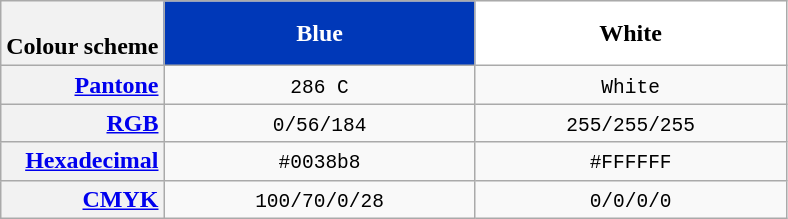<table class="wikitable" style="text-align:center;">
<tr>
<th><br>Colour scheme</th>
<th style="background:#0038b8; color:white; width:200px">Blue</th>
<th style="background:#FFFFFF; color:black; width:200px">White</th>
</tr>
<tr>
<td style="background:#F2F2F2; text-align:right"><strong><a href='#'>Pantone</a></strong></td>
<td><code>286 C</code></td>
<td><code>White</code></td>
</tr>
<tr>
<td style="background:#F2F2F2; text-align:right"><strong><a href='#'>RGB</a></strong></td>
<td><code>0/56/184</code></td>
<td><code>255/255/255</code></td>
</tr>
<tr>
<td style="background:#F2F2F2; text-align:right"><strong><a href='#'>Hexadecimal</a></strong></td>
<td><code>#0038b8</code></td>
<td><code>#FFFFFF</code></td>
</tr>
<tr>
<td style="background:#F2F2F2; text-align:right"><strong><a href='#'>CMYK</a></strong></td>
<td><code>100/70/0/28</code></td>
<td><code>0/0/0/0</code></td>
</tr>
</table>
